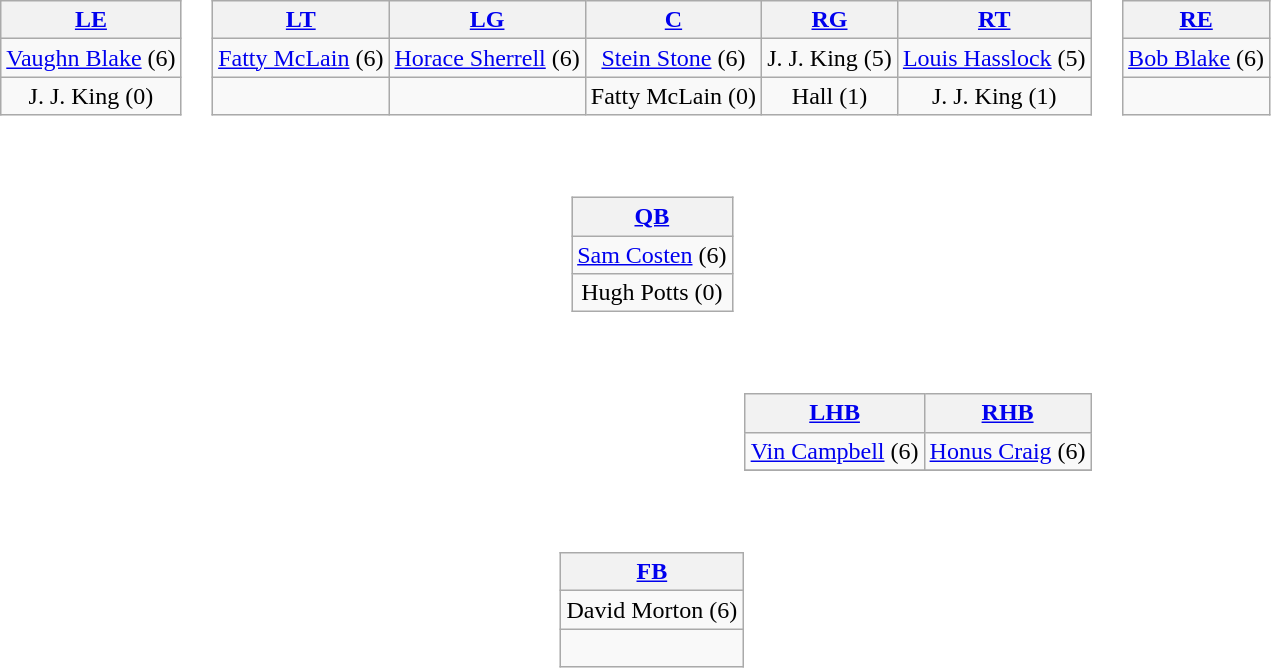<table>
<tr>
<td style="text-align:center;"><br><table style="width:100%">
<tr>
<td align="left"><br><table class="wikitable" style="text-align:center">
<tr>
<th><a href='#'>LE</a></th>
</tr>
<tr>
<td><a href='#'>Vaughn Blake</a> (6)</td>
</tr>
<tr>
<td>J. J. King (0)</td>
</tr>
</table>
</td>
<td><br><table class="wikitable" style="text-align:center">
<tr>
<th><a href='#'>LT</a></th>
<th><a href='#'>LG</a></th>
<th><a href='#'>C</a></th>
<th><a href='#'>RG</a></th>
<th><a href='#'>RT</a></th>
</tr>
<tr>
<td><a href='#'>Fatty McLain</a> (6)</td>
<td><a href='#'>Horace Sherrell</a> (6)</td>
<td><a href='#'>Stein Stone</a> (6)</td>
<td>J. J. King (5)</td>
<td><a href='#'>Louis Hasslock</a> (5)</td>
</tr>
<tr>
<td></td>
<td></td>
<td>Fatty McLain (0)</td>
<td>Hall (1)</td>
<td>J. J. King (1)</td>
</tr>
</table>
</td>
<td align="right"><br><table class="wikitable" style="text-align:center">
<tr>
<th><a href='#'>RE</a></th>
</tr>
<tr>
<td><a href='#'>Bob Blake</a> (6)</td>
</tr>
<tr>
<td> </td>
</tr>
</table>
</td>
</tr>
<tr>
<td></td>
<td align="center"><br><table class="wikitable" style="text-align:center">
<tr>
<th><a href='#'>QB</a></th>
</tr>
<tr>
<td><a href='#'>Sam Costen</a> (6)</td>
</tr>
<tr>
<td>Hugh Potts (0)</td>
</tr>
</table>
</td>
</tr>
<tr>
<td></td>
<td align="right"><br><table class="wikitable" style="text-align:center">
<tr>
<th><a href='#'>LHB</a></th>
<th><a href='#'>RHB</a></th>
</tr>
<tr>
<td><a href='#'>Vin Campbell</a> (6)</td>
<td><a href='#'>Honus Craig</a> (6)</td>
</tr>
<tr>
</tr>
</table>
</td>
</tr>
<tr>
<td></td>
<td align="center"><br><table class="wikitable" style="text-align:center">
<tr>
<th><a href='#'>FB</a></th>
</tr>
<tr>
<td>David Morton (6)</td>
</tr>
<tr>
<td> </td>
</tr>
</table>
</td>
</tr>
</table>
</td>
</tr>
<tr>
<td style="height:3em"></td>
</tr>
<tr>
<td style="text-align:center;"></td>
</tr>
<tr>
</tr>
</table>
